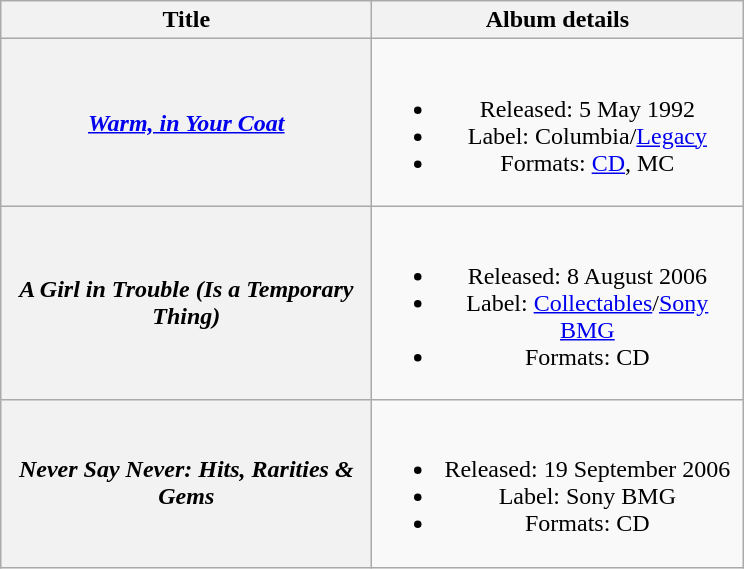<table class="wikitable plainrowheaders" style="text-align:center;">
<tr>
<th scope="col" style="width:15em;">Title</th>
<th scope="col" style="width:15em;">Album details</th>
</tr>
<tr>
<th scope="row"><em><a href='#'>Warm, in Your Coat</a></em></th>
<td><br><ul><li>Released: 5 May 1992</li><li>Label: Columbia/<a href='#'>Legacy</a></li><li>Formats: <a href='#'>CD</a>, MC</li></ul></td>
</tr>
<tr>
<th scope="row"><em>A Girl in Trouble (Is a Temporary Thing)</em></th>
<td><br><ul><li>Released: 8 August 2006</li><li>Label: <a href='#'>Collectables</a>/<a href='#'>Sony BMG</a></li><li>Formats: CD</li></ul></td>
</tr>
<tr>
<th scope="row"><em>Never Say Never: Hits, Rarities & Gems</em></th>
<td><br><ul><li>Released: 19 September 2006</li><li>Label: Sony BMG</li><li>Formats: CD</li></ul></td>
</tr>
</table>
